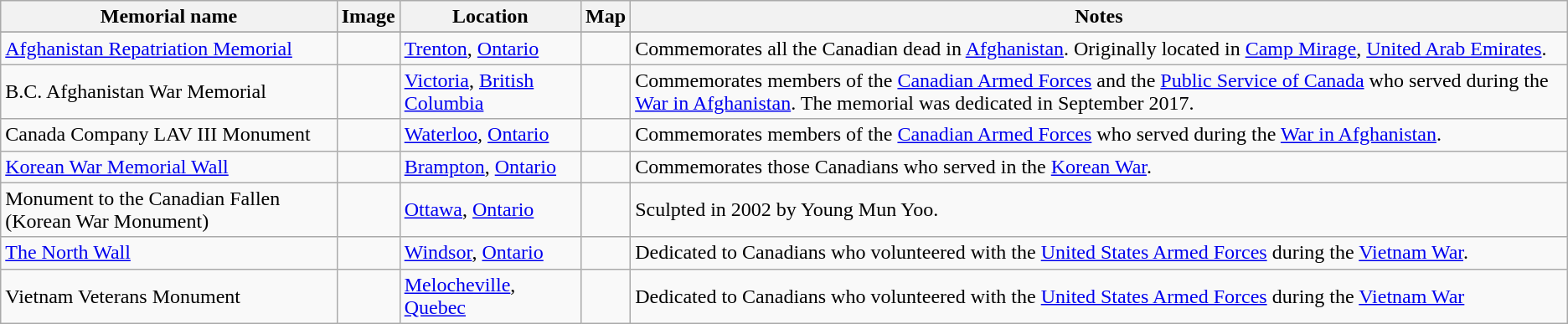<table class="wikitable sortable sticky-header" border="1">
<tr valign="middle">
<th scope="col">Memorial name</th>
<th scope="col" class="unsortable">Image</th>
<th scope="col">Location</th>
<th scope="col">Map</th>
<th scope="col" class="unsortable">Notes</th>
</tr>
<tr>
</tr>
<tr>
<td><a href='#'>Afghanistan Repatriation Memorial</a></td>
<td></td>
<td><a href='#'>Trenton</a>, <a href='#'>Ontario</a></td>
<td></td>
<td>Commemorates all the Canadian dead in <a href='#'>Afghanistan</a>. Originally located in <a href='#'>Camp Mirage</a>, <a href='#'>United Arab Emirates</a>.</td>
</tr>
<tr>
<td>B.C. Afghanistan War Memorial</td>
<td></td>
<td><a href='#'>Victoria</a>, <a href='#'>British Columbia</a></td>
<td></td>
<td>Commemorates members of the <a href='#'>Canadian Armed Forces</a> and the <a href='#'>Public Service of Canada</a> who served during the <a href='#'>War in Afghanistan</a>. The memorial was dedicated in September 2017.</td>
</tr>
<tr>
<td>Canada Company LAV III Monument</td>
<td></td>
<td><a href='#'>Waterloo</a>, <a href='#'>Ontario</a></td>
<td></td>
<td>Commemorates members of the <a href='#'>Canadian Armed Forces</a> who served during the <a href='#'>War in Afghanistan</a>.</td>
</tr>
<tr>
<td><a href='#'>Korean War Memorial Wall</a></td>
<td></td>
<td><a href='#'>Brampton</a>, <a href='#'>Ontario</a></td>
<td></td>
<td>Commemorates those Canadians who served in the <a href='#'>Korean War</a>.</td>
</tr>
<tr>
<td>Monument to the Canadian Fallen (Korean War Monument)</td>
<td></td>
<td><a href='#'>Ottawa</a>, <a href='#'>Ontario</a></td>
<td></td>
<td>Sculpted in 2002 by Young Mun Yoo.</td>
</tr>
<tr>
<td><a href='#'>The North Wall</a></td>
<td></td>
<td><a href='#'>Windsor</a>, <a href='#'>Ontario</a></td>
<td></td>
<td>Dedicated to Canadians who volunteered with the <a href='#'>United States Armed Forces</a> during the <a href='#'>Vietnam War</a>.</td>
</tr>
<tr>
<td>Vietnam Veterans Monument</td>
<td></td>
<td><a href='#'>Melocheville</a>, <a href='#'>Quebec</a></td>
<td></td>
<td>Dedicated to Canadians who volunteered with the <a href='#'>United States Armed Forces</a> during the <a href='#'>Vietnam War</a></td>
</tr>
</table>
